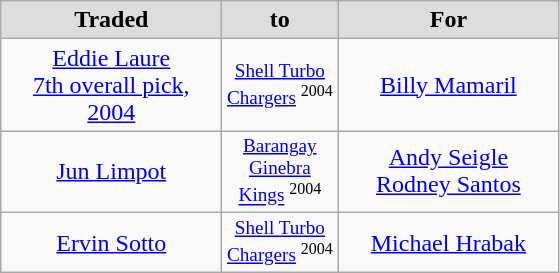<table class="wikitable" style="text-align: center">
<tr align="center" bgcolor="#dddddd">
<td style="width:140px"><strong>Traded</strong></td>
<td style="width:70px"><strong>to</strong></td>
<td style="width:140px"><strong>For</strong></td>
</tr>
<tr style="height:40px">
<td><a href='#'>Eddie Laure</a><br><a href='#'>7th overall pick, 2004</a></td>
<td style="font-size: 80%"><a href='#'>Shell Turbo Chargers</a> <sup> 2004 </sup></td>
<td><a href='#'>Billy Mamaril</a></td>
</tr>
<tr style="height:40px">
<td><a href='#'>Jun Limpot</a></td>
<td style="font-size: 80%"><a href='#'>Barangay Ginebra Kings</a> <sup> 2004 </sup></td>
<td><a href='#'>Andy Seigle</a><br> <a href='#'>Rodney Santos</a></td>
</tr>
<tr style="height:40px">
<td><a href='#'>Ervin Sotto</a></td>
<td style="font-size: 80%"><a href='#'>Shell Turbo Chargers</a> <sup> 2004 </sup> </td>
<td><a href='#'>Michael Hrabak</a></td>
</tr>
</table>
